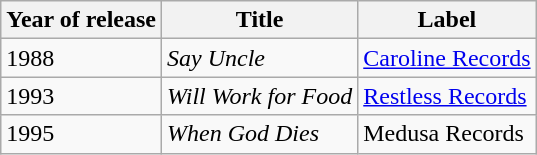<table class="wikitable">
<tr>
<th>Year of release</th>
<th>Title</th>
<th>Label</th>
</tr>
<tr>
<td>1988</td>
<td><em>Say Uncle</em></td>
<td><a href='#'>Caroline Records</a></td>
</tr>
<tr>
<td>1993</td>
<td><em>Will Work for Food</em></td>
<td><a href='#'>Restless Records</a></td>
</tr>
<tr>
<td>1995</td>
<td><em>When God Dies</em></td>
<td>Medusa Records</td>
</tr>
</table>
